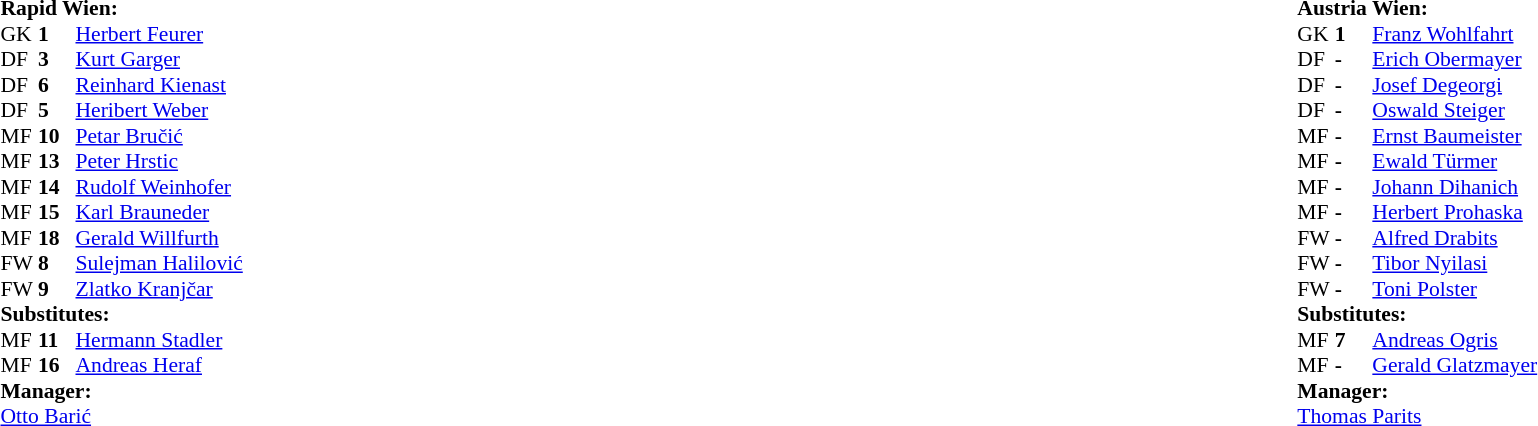<table width="100%">
<tr>
<td valign="top" width="50%"><br><table style="font-size: 90%" cellspacing="0" cellpadding="0">
<tr>
<td colspan="4"><strong>Rapid Wien:</strong></td>
</tr>
<tr>
<th width="25"></th>
<th width="25"></th>
</tr>
<tr>
<td>GK</td>
<td><strong>1</strong></td>
<td> <a href='#'>Herbert Feurer</a></td>
</tr>
<tr>
<td>DF</td>
<td><strong>3</strong></td>
<td> <a href='#'>Kurt Garger</a></td>
</tr>
<tr>
<td>DF</td>
<td><strong>6</strong></td>
<td> <a href='#'>Reinhard Kienast</a></td>
</tr>
<tr>
<td>DF</td>
<td><strong>5</strong></td>
<td> <a href='#'>Heribert Weber</a></td>
<td></td>
</tr>
<tr>
<td>MF</td>
<td><strong>10</strong></td>
<td> <a href='#'>Petar Bručić</a></td>
</tr>
<tr>
<td>MF</td>
<td><strong>13</strong></td>
<td> <a href='#'>Peter Hrstic</a></td>
</tr>
<tr>
<td>MF</td>
<td><strong>14</strong></td>
<td> <a href='#'>Rudolf Weinhofer</a></td>
</tr>
<tr>
<td>MF</td>
<td><strong>15</strong></td>
<td> <a href='#'>Karl Brauneder</a></td>
<td></td>
</tr>
<tr>
<td>MF</td>
<td><strong>18</strong></td>
<td> <a href='#'>Gerald Willfurth</a></td>
</tr>
<tr>
<td>FW</td>
<td><strong>8</strong></td>
<td> <a href='#'>Sulejman Halilović</a></td>
<td></td>
<td></td>
</tr>
<tr>
<td>FW</td>
<td><strong>9</strong></td>
<td> <a href='#'>Zlatko Kranjčar</a></td>
<td></td>
<td></td>
</tr>
<tr>
<td colspan=4><strong>Substitutes:</strong></td>
</tr>
<tr>
<td>MF</td>
<td><strong>11</strong></td>
<td> <a href='#'>Hermann Stadler</a></td>
<td></td>
<td></td>
</tr>
<tr>
<td>MF</td>
<td><strong>16</strong></td>
<td> <a href='#'>Andreas Heraf</a></td>
<td></td>
<td></td>
</tr>
<tr>
<td colspan=4><strong>Manager:</strong></td>
</tr>
<tr>
<td colspan="4"> <a href='#'>Otto Barić</a></td>
</tr>
</table>
</td>
<td valign="top" width="50%"><br><table style="font-size: 90%" cellspacing="0" cellpadding="0" align=center>
<tr>
<td colspan="4"><strong>Austria Wien:</strong></td>
</tr>
<tr>
<th width="25"></th>
<th width="25"></th>
</tr>
<tr>
<td>GK</td>
<td><strong>1</strong></td>
<td> <a href='#'>Franz Wohlfahrt</a></td>
</tr>
<tr>
<td>DF</td>
<td><strong>-</strong></td>
<td> <a href='#'>Erich Obermayer</a></td>
</tr>
<tr>
<td>DF</td>
<td><strong>-</strong></td>
<td> <a href='#'>Josef Degeorgi</a></td>
</tr>
<tr>
<td>DF</td>
<td><strong>-</strong></td>
<td> <a href='#'>Oswald Steiger</a></td>
</tr>
<tr>
<td>MF</td>
<td><strong>-</strong></td>
<td> <a href='#'>Ernst Baumeister</a></td>
<td></td>
<td></td>
</tr>
<tr>
<td>MF</td>
<td><strong>-</strong></td>
<td> <a href='#'>Ewald Türmer</a></td>
<td></td>
<td></td>
</tr>
<tr>
<td>MF</td>
<td><strong>-</strong></td>
<td> <a href='#'>Johann Dihanich</a></td>
<td></td>
</tr>
<tr>
<td>MF</td>
<td><strong>-</strong></td>
<td> <a href='#'>Herbert Prohaska</a></td>
<td></td>
</tr>
<tr>
<td>FW</td>
<td><strong>-</strong></td>
<td> <a href='#'>Alfred Drabits</a></td>
<td></td>
</tr>
<tr>
<td>FW</td>
<td><strong>-</strong></td>
<td> <a href='#'>Tibor Nyilasi</a></td>
</tr>
<tr>
<td>FW</td>
<td><strong>-</strong></td>
<td> <a href='#'>Toni Polster</a></td>
</tr>
<tr>
<td colspan=4><strong>Substitutes:</strong></td>
</tr>
<tr>
<td>MF</td>
<td><strong>7</strong></td>
<td> <a href='#'>Andreas Ogris</a></td>
<td></td>
<td></td>
</tr>
<tr>
<td>MF</td>
<td><strong>-</strong></td>
<td> <a href='#'>Gerald Glatzmayer</a></td>
<td></td>
<td></td>
</tr>
<tr>
<td colspan=4><strong>Manager:</strong></td>
</tr>
<tr>
<td colspan="4"> <a href='#'>Thomas Parits</a></td>
</tr>
</table>
</td>
</tr>
</table>
